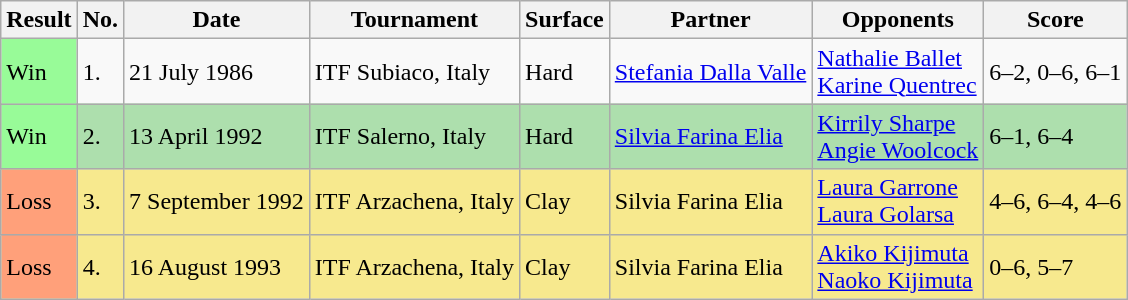<table class="sortable wikitable">
<tr>
<th>Result</th>
<th class="unsortable">No.</th>
<th>Date</th>
<th>Tournament</th>
<th>Surface</th>
<th>Partner</th>
<th>Opponents</th>
<th class="unsortable">Score</th>
</tr>
<tr>
<td style="background:#98fb98;">Win</td>
<td>1.</td>
<td>21 July 1986</td>
<td>ITF Subiaco, Italy</td>
<td>Hard</td>
<td> <a href='#'>Stefania Dalla Valle</a></td>
<td> <a href='#'>Nathalie Ballet</a> <br>  <a href='#'>Karine Quentrec</a></td>
<td>6–2, 0–6, 6–1</td>
</tr>
<tr style="background:#addfad;">
<td style="background:#98fb98;">Win</td>
<td>2.</td>
<td>13 April 1992</td>
<td>ITF Salerno, Italy</td>
<td>Hard</td>
<td> <a href='#'>Silvia Farina Elia</a></td>
<td> <a href='#'>Kirrily Sharpe</a> <br>  <a href='#'>Angie Woolcock</a></td>
<td>6–1, 6–4</td>
</tr>
<tr style="background:#f7e98e;">
<td style="background:#ffa07a;">Loss</td>
<td>3.</td>
<td>7 September 1992</td>
<td>ITF Arzachena, Italy</td>
<td>Clay</td>
<td> Silvia Farina Elia</td>
<td> <a href='#'>Laura Garrone</a> <br>  <a href='#'>Laura Golarsa</a></td>
<td>4–6, 6–4, 4–6</td>
</tr>
<tr style="background:#f7e98e;">
<td style="background:#ffa07a;">Loss</td>
<td>4.</td>
<td>16 August 1993</td>
<td>ITF Arzachena, Italy</td>
<td>Clay</td>
<td> Silvia Farina Elia</td>
<td> <a href='#'>Akiko Kijimuta</a> <br>  <a href='#'>Naoko Kijimuta</a></td>
<td>0–6, 5–7</td>
</tr>
</table>
